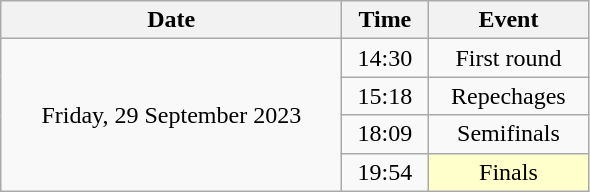<table class = "wikitable" style="text-align:center;">
<tr>
<th width=220>Date</th>
<th width=50>Time</th>
<th width=100>Event</th>
</tr>
<tr>
<td rowspan=4>Friday, 29 September 2023</td>
<td>14:30</td>
<td>First round</td>
</tr>
<tr>
<td>15:18</td>
<td>Repechages</td>
</tr>
<tr>
<td>18:09</td>
<td>Semifinals</td>
</tr>
<tr>
<td>19:54</td>
<td bgcolor=ffffcc>Finals</td>
</tr>
</table>
